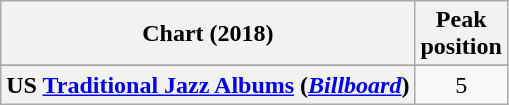<table class="wikitable sortable plainrowheaders" style="text-align:center">
<tr>
<th scope="col">Chart (2018)</th>
<th scope="col">Peak<br> position</th>
</tr>
<tr>
</tr>
<tr>
</tr>
<tr>
</tr>
<tr>
</tr>
<tr>
</tr>
<tr>
</tr>
<tr>
</tr>
<tr>
</tr>
<tr>
</tr>
<tr>
</tr>
<tr>
</tr>
<tr>
<th scope="row">US <a href='#'>Traditional Jazz Albums</a> (<em><a href='#'>Billboard</a></em>)</th>
<td>5</td>
</tr>
</table>
